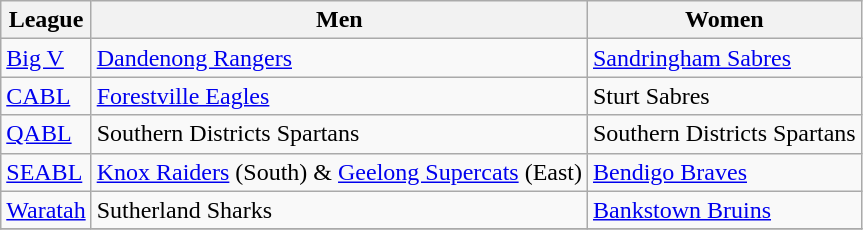<table class="wikitable">
<tr>
<th>League</th>
<th>Men</th>
<th>Women</th>
</tr>
<tr>
<td><a href='#'>Big V</a></td>
<td><a href='#'>Dandenong Rangers</a></td>
<td><a href='#'>Sandringham Sabres</a></td>
</tr>
<tr>
<td><a href='#'>CABL</a></td>
<td><a href='#'>Forestville Eagles</a></td>
<td>Sturt Sabres</td>
</tr>
<tr>
<td><a href='#'>QABL</a></td>
<td>Southern Districts Spartans</td>
<td>Southern Districts Spartans</td>
</tr>
<tr>
<td><a href='#'>SEABL</a></td>
<td><a href='#'>Knox Raiders</a> (South) & <a href='#'>Geelong Supercats</a> (East)</td>
<td><a href='#'>Bendigo Braves</a></td>
</tr>
<tr>
<td><a href='#'>Waratah</a></td>
<td>Sutherland Sharks</td>
<td><a href='#'>Bankstown Bruins</a></td>
</tr>
<tr>
</tr>
</table>
